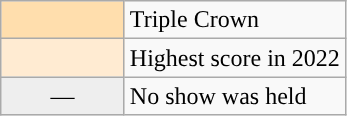<table class="wikitable">
<tr>
<td width="75px" style="font-weight: bold; background: navajowhite;"></td>
<td>Triple Crown</td>
</tr>
<tr>
<td width="75px" style="background: #ffebd2;"></td>
<td>Highest score in 2022</td>
</tr>
<tr>
<td width="75px" style="background:#eee; text-align:center">—</td>
<td>No show was held</td>
</tr>
</table>
